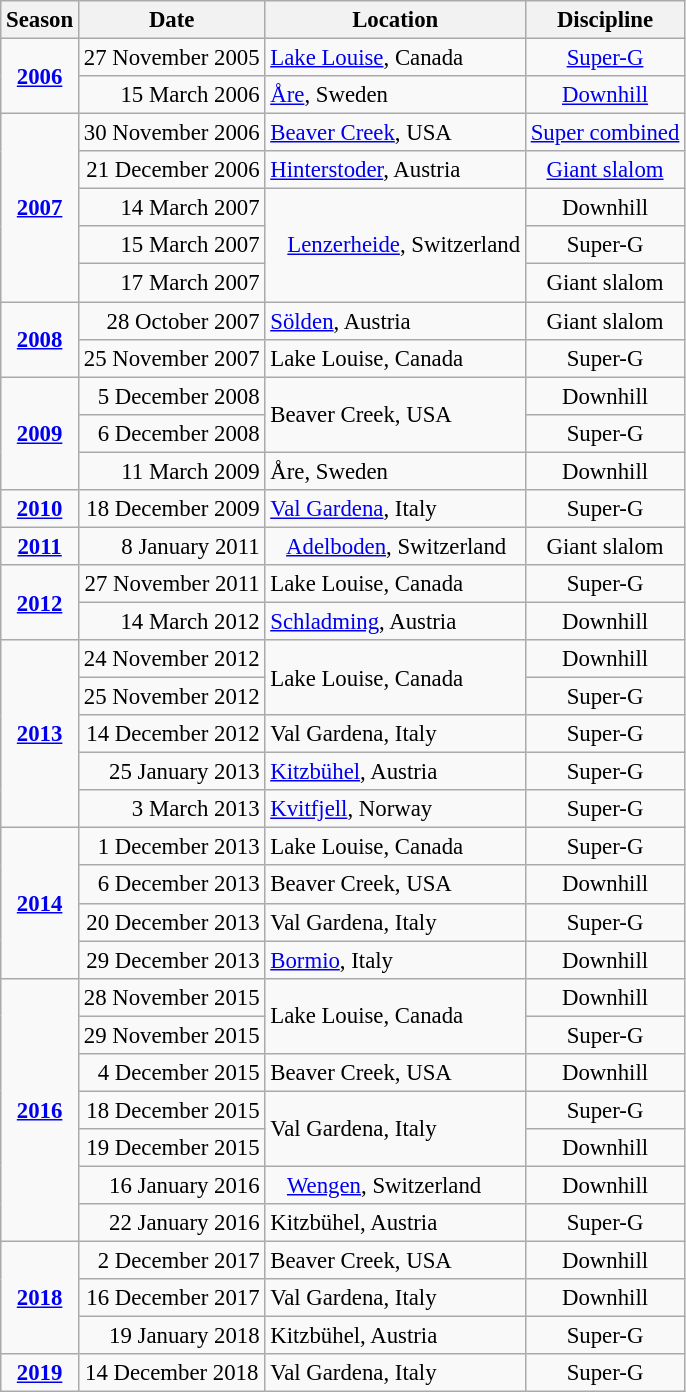<table class="wikitable" style="text-align:center; font-size:95%;">
<tr>
<th>Season</th>
<th>Date</th>
<th>Location</th>
<th>Discipline</th>
</tr>
<tr>
<td rowspan=2><strong><a href='#'>2006</a> </strong></td>
<td align=right>27 November 2005</td>
<td align=left> <a href='#'>Lake Louise</a>, Canada</td>
<td><a href='#'>Super-G</a></td>
</tr>
<tr>
<td align=right>15 March 2006</td>
<td align=left> <a href='#'>Åre</a>, Sweden</td>
<td><a href='#'>Downhill</a></td>
</tr>
<tr>
<td rowspan=5><strong><a href='#'>2007</a></strong></td>
<td align=right>30 November 2006</td>
<td align=left> <a href='#'>Beaver Creek</a>, USA</td>
<td><a href='#'>Super combined</a></td>
</tr>
<tr>
<td align=right>21 December 2006</td>
<td align=left> <a href='#'>Hinterstoder</a>, Austria</td>
<td><a href='#'>Giant slalom</a></td>
</tr>
<tr>
<td align=right>14 March 2007</td>
<td rowspan=3 align=left>   <a href='#'>Lenzerheide</a>, Switzerland</td>
<td>Downhill</td>
</tr>
<tr>
<td align=right>15 March 2007</td>
<td>Super-G</td>
</tr>
<tr>
<td align=right>17 March 2007</td>
<td>Giant slalom</td>
</tr>
<tr>
<td rowspan=2><strong><a href='#'>2008</a></strong></td>
<td align=right>28 October 2007</td>
<td align=left> <a href='#'>Sölden</a>, Austria</td>
<td>Giant slalom</td>
</tr>
<tr>
<td align=right>25 November 2007</td>
<td align=left> Lake Louise, Canada</td>
<td>Super-G</td>
</tr>
<tr>
<td rowspan=3><strong><a href='#'>2009</a></strong></td>
<td align=right>5 December 2008</td>
<td rowspan=2 align=left> Beaver Creek, USA</td>
<td>Downhill</td>
</tr>
<tr>
<td align=right>6 December 2008</td>
<td>Super-G</td>
</tr>
<tr>
<td align=right>11 March 2009</td>
<td align=left> Åre, Sweden</td>
<td>Downhill</td>
</tr>
<tr>
<td><strong><a href='#'>2010</a></strong></td>
<td align=right>18 December 2009</td>
<td align=left> <a href='#'>Val Gardena</a>, Italy</td>
<td>Super-G</td>
</tr>
<tr>
<td><strong><a href='#'>2011</a></strong></td>
<td align=right>8 January 2011</td>
<td align=left>   <a href='#'>Adelboden</a>, Switzerland</td>
<td>Giant slalom</td>
</tr>
<tr>
<td rowspan=2><strong><a href='#'>2012</a></strong></td>
<td align=right>27 November 2011</td>
<td align=left> Lake Louise, Canada</td>
<td>Super-G</td>
</tr>
<tr>
<td align=right>14 March 2012</td>
<td align=left> <a href='#'>Schladming</a>, Austria</td>
<td>Downhill</td>
</tr>
<tr>
<td rowspan=5><strong><a href='#'>2013</a></strong></td>
<td align=right>24 November 2012</td>
<td rowspan=2 align=left> Lake Louise, Canada</td>
<td>Downhill</td>
</tr>
<tr>
<td align=right>25 November 2012</td>
<td>Super-G</td>
</tr>
<tr>
<td align=right>14 December 2012</td>
<td align=left> Val Gardena, Italy</td>
<td>Super-G</td>
</tr>
<tr>
<td align=right>25 January 2013</td>
<td align=left> <a href='#'>Kitzbühel</a>, Austria</td>
<td>Super-G</td>
</tr>
<tr>
<td align=right>3 March 2013</td>
<td align=left> <a href='#'>Kvitfjell</a>, Norway</td>
<td>Super-G</td>
</tr>
<tr>
<td rowspan=4><strong><a href='#'>2014</a> </strong></td>
<td align=right>1 December 2013</td>
<td align=left> Lake Louise, Canada</td>
<td>Super-G</td>
</tr>
<tr>
<td align=right>6 December 2013</td>
<td align=left> Beaver Creek, USA</td>
<td>Downhill</td>
</tr>
<tr>
<td align=right>20 December 2013</td>
<td align=left> Val Gardena, Italy</td>
<td>Super-G</td>
</tr>
<tr>
<td align=right>29 December 2013</td>
<td align=left> <a href='#'>Bormio</a>, Italy</td>
<td>Downhill</td>
</tr>
<tr>
<td rowspan=7><strong><a href='#'>2016</a> </strong></td>
<td align=right>28 November 2015</td>
<td rowspan=2 align=left> Lake Louise, Canada</td>
<td>Downhill</td>
</tr>
<tr>
<td align=right>29 November 2015</td>
<td>Super-G</td>
</tr>
<tr>
<td align=right>4 December 2015</td>
<td align=left> Beaver Creek, USA</td>
<td>Downhill</td>
</tr>
<tr>
<td align=right>18 December 2015</td>
<td rowspan=2 align=left> Val Gardena, Italy</td>
<td>Super-G</td>
</tr>
<tr>
<td align=right>19 December 2015</td>
<td>Downhill</td>
</tr>
<tr>
<td align=right>16 January 2016</td>
<td align=left>   <a href='#'>Wengen</a>, Switzerland</td>
<td>Downhill</td>
</tr>
<tr>
<td align=right>22 January 2016</td>
<td align=left> Kitzbühel, Austria</td>
<td>Super-G</td>
</tr>
<tr>
<td rowspan=3><strong><a href='#'>2018</a> </strong></td>
<td align=right>2 December 2017</td>
<td align=left> Beaver Creek, USA</td>
<td>Downhill</td>
</tr>
<tr>
<td align=right>16 December 2017</td>
<td align=left> Val Gardena, Italy</td>
<td>Downhill</td>
</tr>
<tr>
<td align=right>19 January 2018</td>
<td align=left> Kitzbühel, Austria</td>
<td>Super-G</td>
</tr>
<tr>
<td><a href='#'><strong>2019</strong></a></td>
<td>14 December 2018</td>
<td align=left> Val Gardena, Italy</td>
<td>Super-G</td>
</tr>
</table>
